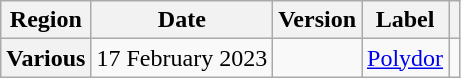<table class="wikitable plainrowheaders">
<tr>
<th scope="col">Region</th>
<th scope="col">Date</th>
<th scope="col">Version</th>
<th scope="col">Label</th>
<th scope="col"></th>
</tr>
<tr>
<th scope="row">Various</th>
<td>17 February 2023</td>
<td></td>
<td><a href='#'>Polydor</a></td>
<td></td>
</tr>
</table>
